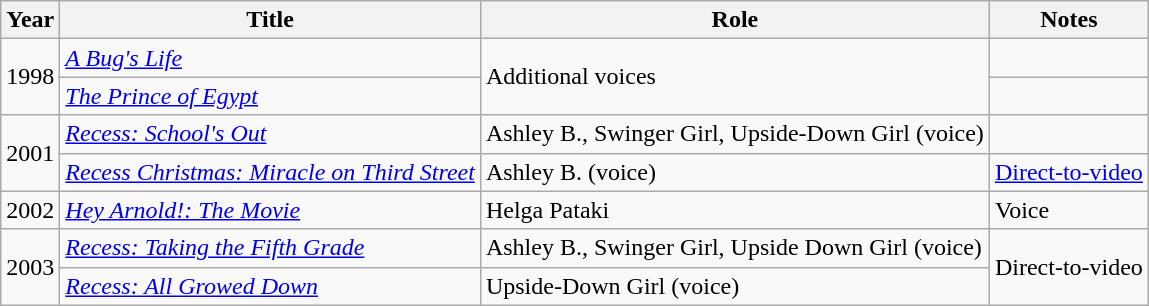<table class="wikitable sortable">
<tr>
<th>Year</th>
<th>Title</th>
<th>Role</th>
<th class="unsortable">Notes</th>
</tr>
<tr>
<td rowspan="2">1998</td>
<td><em><a href='#'>A Bug's Life</a></em></td>
<td rowspan="2">Additional voices</td>
<td></td>
</tr>
<tr>
<td><em><a href='#'>The Prince of Egypt</a></em></td>
<td></td>
</tr>
<tr>
<td rowspan="2">2001</td>
<td><em><a href='#'>Recess: School's Out</a></em></td>
<td>Ashley B., Swinger Girl, Upside-Down Girl (voice)</td>
<td></td>
</tr>
<tr>
<td><em><a href='#'>Recess Christmas: Miracle on Third Street</a></em></td>
<td>Ashley B. (voice)</td>
<td><a href='#'>Direct-to-video</a></td>
</tr>
<tr>
<td>2002</td>
<td><em><a href='#'>Hey Arnold!: The Movie</a></em></td>
<td>Helga Pataki</td>
<td>Voice</td>
</tr>
<tr>
<td rowspan="2">2003</td>
<td><em><a href='#'>Recess: Taking the Fifth Grade</a></em></td>
<td>Ashley B., Swinger Girl, Upside Down Girl (voice)</td>
<td rowspan="2">Direct-to-video</td>
</tr>
<tr>
<td><em><a href='#'>Recess: All Growed Down</a></em></td>
<td>Upside-Down Girl (voice)</td>
</tr>
</table>
